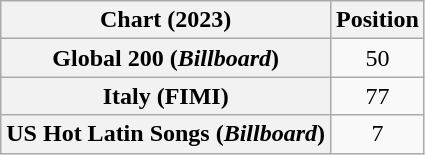<table class="wikitable sortable plainrowheaders" style="text-align:center">
<tr>
<th scope="col">Chart (2023)</th>
<th scope="col">Position</th>
</tr>
<tr>
<th scope="row">Global 200 (<em>Billboard</em>)</th>
<td>50</td>
</tr>
<tr>
<th scope="row">Italy (FIMI)</th>
<td>77</td>
</tr>
<tr>
<th scope="row">US Hot Latin Songs (<em>Billboard</em>)</th>
<td>7</td>
</tr>
</table>
